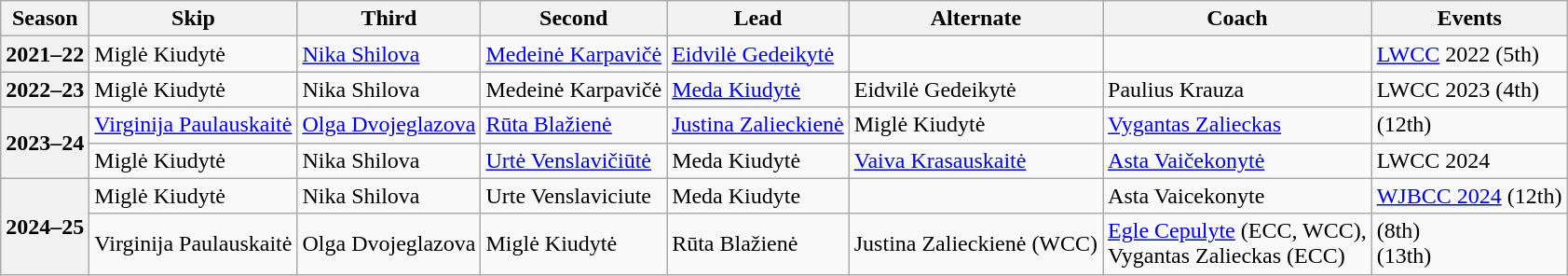<table class="wikitable">
<tr>
<th scope="col">Season</th>
<th scope="col">Skip</th>
<th scope="col">Third</th>
<th scope="col">Second</th>
<th scope="col">Lead</th>
<th scope="col">Alternate</th>
<th scope="col">Coach</th>
<th scope="col">Events</th>
</tr>
<tr>
<th scope="row">2021–22</th>
<td>Miglė Kiudytė</td>
<td><a href='#'>Nika Shilova</a></td>
<td><a href='#'>Medeinė Karpavičė</a></td>
<td><a href='#'>Eidvilė Gedeikytė</a></td>
<td></td>
<td></td>
<td><a href='#'>LWCC</a> 2022 (5th)</td>
</tr>
<tr>
<th scope="row">2022–23</th>
<td>Miglė Kiudytė</td>
<td>Nika Shilova</td>
<td>Medeinė Karpavičė</td>
<td><a href='#'>Meda Kiudytė</a></td>
<td>Eidvilė Gedeikytė</td>
<td>Paulius Krauza</td>
<td>LWCC 2023 (4th)</td>
</tr>
<tr>
<th scope="row" rowspan="2">2023–24</th>
<td><a href='#'>Virginija Paulauskaitė</a></td>
<td><a href='#'>Olga Dvojeglazova</a></td>
<td><a href='#'>Rūta Blažienė</a></td>
<td><a href='#'>Justina Zalieckienė</a></td>
<td>Miglė Kiudytė</td>
<td><a href='#'>Vygantas Zalieckas</a></td>
<td> (12th)</td>
</tr>
<tr>
<td>Miglė Kiudytė</td>
<td>Nika Shilova</td>
<td><a href='#'>Urtė Venslavičiūtė</a></td>
<td>Meda Kiudytė</td>
<td><a href='#'>Vaiva Krasauskaitė</a></td>
<td><a href='#'>Asta Vaičekonytė</a></td>
<td>LWCC 2024 </td>
</tr>
<tr>
<th scope="row" rowspan="2">2024–25</th>
<td>Miglė Kiudytė</td>
<td>Nika Shilova</td>
<td>Urte Venslaviciute</td>
<td>Meda Kiudyte</td>
<td></td>
<td>Asta Vaicekonyte</td>
<td><a href='#'>WJBCC 2024</a> (12th)</td>
</tr>
<tr>
<td>Virginija Paulauskaitė</td>
<td>Olga Dvojeglazova</td>
<td>Miglė Kiudytė</td>
<td>Rūta Blažienė</td>
<td>Justina Zalieckienė (WCC)</td>
<td><a href='#'>Egle Cepulyte</a> (ECC, WCC),<br>Vygantas Zalieckas (ECC)</td>
<td> (8th) <br>  (13th)</td>
</tr>
</table>
